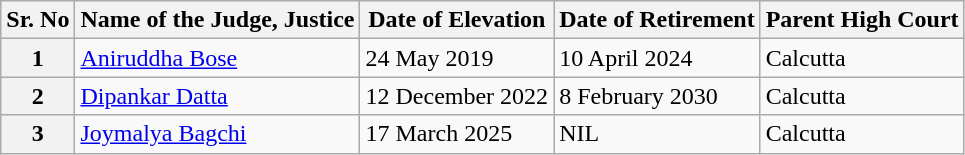<table class="wikitable sortable">
<tr>
<th>Sr. No</th>
<th>Name of the Judge, Justice</th>
<th>Date of Elevation</th>
<th>Date of Retirement</th>
<th>Parent High Court</th>
</tr>
<tr>
<th>1</th>
<td><a href='#'>Aniruddha Bose</a></td>
<td>24 May 2019</td>
<td>10 April 2024</td>
<td>Calcutta</td>
</tr>
<tr>
<th>2</th>
<td><a href='#'>Dipankar Datta</a></td>
<td>12 December 2022</td>
<td>8 February 2030</td>
<td>Calcutta</td>
</tr>
<tr>
<th>3</th>
<td><a href='#'>Joymalya Bagchi</a></td>
<td>17 March 2025</td>
<td>NIL</td>
<td>Calcutta</td>
</tr>
</table>
